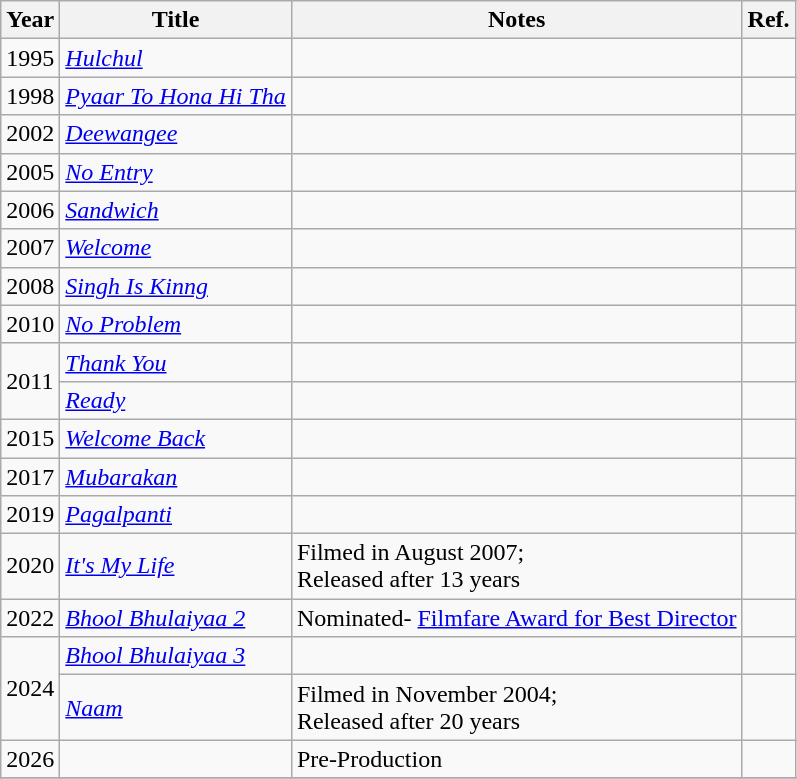<table class="wikitable sortable">
<tr>
<th>Year</th>
<th>Title</th>
<th class="unsortable">Notes</th>
<th class="unsortable">Ref.</th>
</tr>
<tr>
<td>1995</td>
<td><em><a href='#'>Hulchul</a></em></td>
<td></td>
<td></td>
</tr>
<tr>
<td>1998</td>
<td><em><a href='#'>Pyaar To Hona Hi Tha</a></em></td>
<td></td>
<td></td>
</tr>
<tr>
<td>2002</td>
<td><em><a href='#'>Deewangee</a></em></td>
<td></td>
<td></td>
</tr>
<tr>
<td>2005</td>
<td><em><a href='#'>No Entry</a></em></td>
<td></td>
<td></td>
</tr>
<tr>
<td>2006</td>
<td><em><a href='#'>Sandwich</a></em></td>
<td></td>
<td></td>
</tr>
<tr>
<td>2007</td>
<td><em><a href='#'>Welcome</a></em></td>
<td></td>
<td></td>
</tr>
<tr>
<td>2008</td>
<td><em><a href='#'>Singh Is Kinng</a></em></td>
<td></td>
<td></td>
</tr>
<tr>
<td>2010</td>
<td><em><a href='#'>No Problem</a></em></td>
<td></td>
<td></td>
</tr>
<tr>
<td rowspan=2>2011</td>
<td><em><a href='#'>Thank You</a></em></td>
<td></td>
<td></td>
</tr>
<tr>
<td><em><a href='#'>Ready</a></em></td>
<td></td>
<td></td>
</tr>
<tr>
<td>2015</td>
<td><em><a href='#'>Welcome Back</a></em></td>
<td></td>
<td></td>
</tr>
<tr>
<td>2017</td>
<td><em><a href='#'>Mubarakan</a></em></td>
<td></td>
<td></td>
</tr>
<tr>
<td>2019</td>
<td><em><a href='#'>Pagalpanti</a></em></td>
<td></td>
<td></td>
</tr>
<tr>
<td>2020</td>
<td><em><a href='#'>It's My Life</a></em></td>
<td>Filmed in August 2007;<br>Released after 13 years</td>
<td></td>
</tr>
<tr>
<td>2022</td>
<td><em><a href='#'>Bhool Bhulaiyaa 2</a></em></td>
<td>Nominated- <a href='#'>Filmfare Award for Best Director</a></td>
<td></td>
</tr>
<tr>
<td rowspan="2">2024</td>
<td><em><a href='#'>Bhool Bhulaiyaa 3</a></em></td>
<td></td>
<td></td>
</tr>
<tr>
<td><em><a href='#'>Naam</a></em></td>
<td>Filmed in November 2004;<br>Released after 20 years</td>
<td></td>
</tr>
<tr>
<td>2026</td>
<td></td>
<td>Pre-Production</td>
<td></td>
</tr>
<tr>
</tr>
</table>
